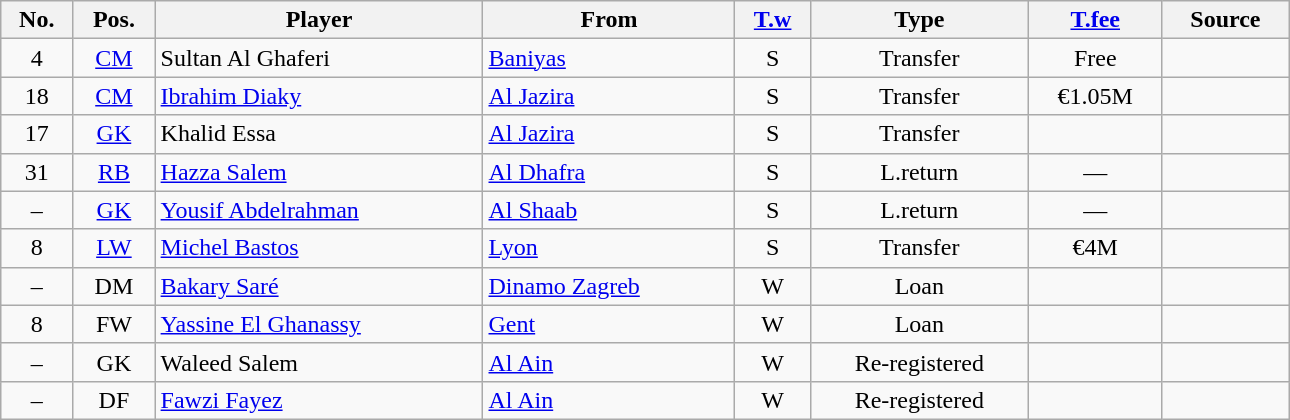<table class="wikitable sortable" style="width:68%; text-align:center; font-size:100%; text-align:centre;">
<tr>
<th>No.</th>
<th>Pos.</th>
<th>Player</th>
<th>From</th>
<th><a href='#'>T.w</a></th>
<th>Type</th>
<th><a href='#'>T.fee</a></th>
<th>Source</th>
</tr>
<tr>
<td>4</td>
<td><a href='#'>CM</a></td>
<td align=left> Sultan Al Ghaferi</td>
<td align=left> <a href='#'>Baniyas</a></td>
<td>S</td>
<td>Transfer</td>
<td>Free</td>
<td></td>
</tr>
<tr>
<td>18</td>
<td><a href='#'>CM</a></td>
<td align=left> <a href='#'>Ibrahim Diaky</a></td>
<td align=left> <a href='#'>Al Jazira</a></td>
<td>S</td>
<td>Transfer</td>
<td>€1.05M</td>
<td></td>
</tr>
<tr>
<td>17</td>
<td><a href='#'>GK</a></td>
<td align=left> Khalid Essa</td>
<td align=left> <a href='#'>Al Jazira</a></td>
<td>S</td>
<td>Transfer</td>
<td></td>
<td></td>
</tr>
<tr>
<td>31</td>
<td><a href='#'>RB</a></td>
<td align=left> <a href='#'>Hazza Salem</a></td>
<td align=left> <a href='#'>Al Dhafra</a></td>
<td>S</td>
<td>L.return</td>
<td>—</td>
<td></td>
</tr>
<tr>
<td>–</td>
<td><a href='#'>GK</a></td>
<td align=left> <a href='#'>Yousif Abdelrahman</a></td>
<td align=left> <a href='#'>Al Shaab</a></td>
<td>S</td>
<td>L.return</td>
<td>—</td>
<td></td>
</tr>
<tr>
<td>8</td>
<td><a href='#'>LW</a></td>
<td align=left> <a href='#'>Michel Bastos</a></td>
<td align=left> <a href='#'>Lyon</a></td>
<td>S</td>
<td>Transfer</td>
<td>€4M</td>
<td></td>
</tr>
<tr>
<td>–</td>
<td>DM</td>
<td align=left> <a href='#'>Bakary Saré</a></td>
<td align=left> <a href='#'>Dinamo Zagreb</a></td>
<td>W</td>
<td>Loan</td>
<td></td>
<td></td>
</tr>
<tr>
<td>8</td>
<td>FW</td>
<td align=left> <a href='#'>Yassine El Ghanassy</a></td>
<td align=left> <a href='#'>Gent</a></td>
<td>W</td>
<td>Loan</td>
<td></td>
<td></td>
</tr>
<tr>
<td>–</td>
<td>GK</td>
<td align=left> Waleed Salem</td>
<td align=left> <a href='#'>Al Ain</a></td>
<td>W</td>
<td>Re-registered</td>
<td></td>
<td></td>
</tr>
<tr>
<td>–</td>
<td>DF</td>
<td align=left> <a href='#'>Fawzi Fayez</a></td>
<td align=left> <a href='#'>Al Ain</a></td>
<td>W</td>
<td>Re-registered</td>
<td></td>
<td></td>
</tr>
</table>
